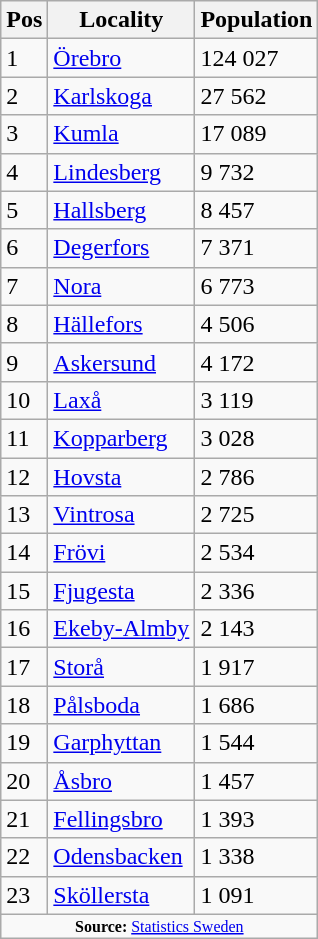<table class="wikitable sortable">
<tr>
<th>Pos</th>
<th>Locality</th>
<th>Population</th>
</tr>
<tr>
<td>1</td>
<td><a href='#'>Örebro</a></td>
<td>124 027</td>
</tr>
<tr>
<td>2</td>
<td><a href='#'>Karlskoga</a></td>
<td>27 562</td>
</tr>
<tr>
<td>3</td>
<td><a href='#'>Kumla</a></td>
<td>17 089</td>
</tr>
<tr>
<td>4</td>
<td><a href='#'>Lindesberg</a></td>
<td>9 732</td>
</tr>
<tr>
<td>5</td>
<td><a href='#'>Hallsberg</a></td>
<td>8 457</td>
</tr>
<tr>
<td>6</td>
<td><a href='#'>Degerfors</a></td>
<td>7 371</td>
</tr>
<tr>
<td>7</td>
<td><a href='#'>Nora</a></td>
<td>6 773</td>
</tr>
<tr>
<td>8</td>
<td><a href='#'>Hällefors</a></td>
<td>4 506</td>
</tr>
<tr>
<td>9</td>
<td><a href='#'>Askersund</a></td>
<td>4 172</td>
</tr>
<tr>
<td>10</td>
<td><a href='#'>Laxå</a></td>
<td>3 119</td>
</tr>
<tr>
<td>11</td>
<td><a href='#'>Kopparberg</a></td>
<td>3 028</td>
</tr>
<tr>
<td>12</td>
<td><a href='#'>Hovsta</a></td>
<td>2 786</td>
</tr>
<tr>
<td>13</td>
<td><a href='#'>Vintrosa</a></td>
<td>2 725</td>
</tr>
<tr>
<td>14</td>
<td><a href='#'>Frövi</a></td>
<td>2 534</td>
</tr>
<tr>
<td>15</td>
<td><a href='#'>Fjugesta</a></td>
<td>2 336</td>
</tr>
<tr>
<td>16</td>
<td><a href='#'>Ekeby-Almby</a></td>
<td>2 143</td>
</tr>
<tr>
<td>17</td>
<td><a href='#'>Storå</a></td>
<td>1 917</td>
</tr>
<tr>
<td>18</td>
<td><a href='#'>Pålsboda</a></td>
<td>1 686</td>
</tr>
<tr>
<td>19</td>
<td><a href='#'>Garphyttan</a></td>
<td>1 544</td>
</tr>
<tr>
<td>20</td>
<td><a href='#'>Åsbro</a></td>
<td>1 457</td>
</tr>
<tr>
<td>21</td>
<td><a href='#'>Fellingsbro</a></td>
<td>1 393</td>
</tr>
<tr>
<td>22</td>
<td><a href='#'>Odensbacken</a></td>
<td>1 338</td>
</tr>
<tr>
<td>23</td>
<td><a href='#'>Sköllersta</a></td>
<td>1 091</td>
</tr>
<tr>
<td align="center" colspan="30" style="font-size: 8pt"><strong>Source:</strong> <a href='#'>Statistics Sweden</a></td>
</tr>
</table>
